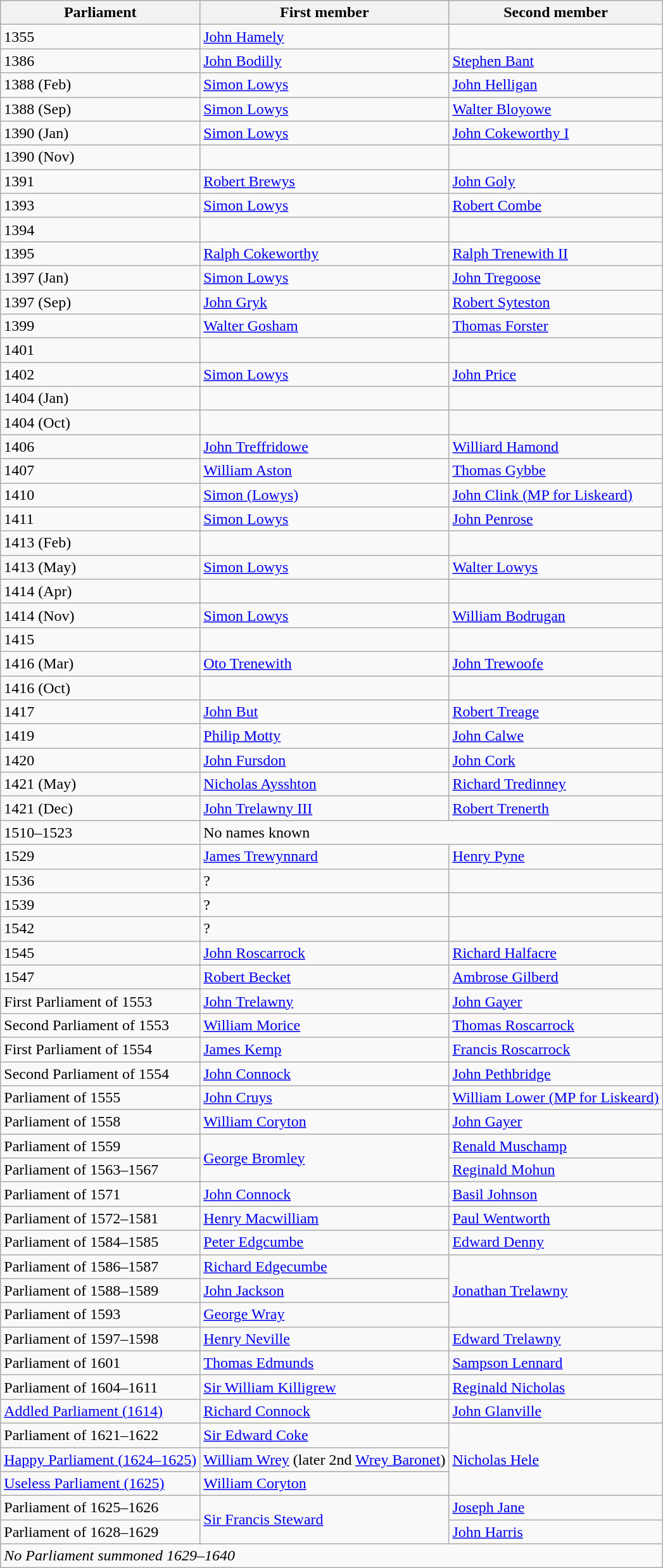<table class="wikitable">
<tr>
<th>Parliament</th>
<th>First member</th>
<th>Second member</th>
</tr>
<tr>
<td>1355</td>
<td><a href='#'>John Hamely</a></td>
<td></td>
</tr>
<tr>
<td>1386</td>
<td><a href='#'>John Bodilly</a></td>
<td><a href='#'>Stephen Bant</a></td>
</tr>
<tr>
<td>1388 (Feb)</td>
<td><a href='#'>Simon Lowys</a></td>
<td><a href='#'>John Helligan</a></td>
</tr>
<tr>
<td>1388 (Sep)</td>
<td><a href='#'>Simon Lowys</a></td>
<td><a href='#'>Walter Bloyowe</a></td>
</tr>
<tr>
<td>1390 (Jan)</td>
<td><a href='#'>Simon Lowys</a></td>
<td><a href='#'>John Cokeworthy I</a></td>
</tr>
<tr>
<td>1390 (Nov)</td>
<td></td>
<td></td>
</tr>
<tr>
<td>1391</td>
<td><a href='#'>Robert Brewys</a></td>
<td><a href='#'>John Goly</a></td>
</tr>
<tr>
<td>1393</td>
<td><a href='#'>Simon Lowys</a></td>
<td><a href='#'>Robert Combe</a></td>
</tr>
<tr>
<td>1394</td>
<td></td>
<td></td>
</tr>
<tr>
<td>1395</td>
<td><a href='#'>Ralph Cokeworthy</a></td>
<td><a href='#'>Ralph Trenewith II</a></td>
</tr>
<tr>
<td>1397 (Jan)</td>
<td><a href='#'>Simon Lowys</a></td>
<td><a href='#'>John Tregoose</a></td>
</tr>
<tr>
<td>1397 (Sep)</td>
<td><a href='#'>John Gryk</a></td>
<td><a href='#'>Robert Syteston</a></td>
</tr>
<tr>
<td>1399</td>
<td><a href='#'>Walter Gosham</a></td>
<td><a href='#'>Thomas Forster</a></td>
</tr>
<tr>
<td>1401</td>
<td></td>
<td></td>
</tr>
<tr>
<td>1402</td>
<td><a href='#'>Simon Lowys</a></td>
<td><a href='#'>John Price</a></td>
</tr>
<tr>
<td>1404 (Jan)</td>
<td></td>
<td></td>
</tr>
<tr>
<td>1404 (Oct)</td>
<td></td>
<td></td>
</tr>
<tr>
<td>1406</td>
<td><a href='#'>John Treffridowe</a></td>
<td><a href='#'>Williard Hamond</a></td>
</tr>
<tr>
<td>1407</td>
<td><a href='#'>William Aston</a></td>
<td><a href='#'>Thomas Gybbe</a></td>
</tr>
<tr>
<td>1410</td>
<td><a href='#'>Simon (Lowys)</a></td>
<td><a href='#'>John Clink (MP for Liskeard)</a></td>
</tr>
<tr>
<td>1411</td>
<td><a href='#'>Simon Lowys</a></td>
<td><a href='#'>John Penrose</a></td>
</tr>
<tr>
<td>1413 (Feb)</td>
<td></td>
<td></td>
</tr>
<tr>
<td>1413 (May)</td>
<td><a href='#'>Simon Lowys</a></td>
<td><a href='#'>Walter Lowys</a></td>
</tr>
<tr>
<td>1414 (Apr)</td>
<td></td>
<td></td>
</tr>
<tr>
<td>1414 (Nov)</td>
<td><a href='#'>Simon Lowys</a></td>
<td><a href='#'>William Bodrugan</a></td>
</tr>
<tr>
<td>1415</td>
<td></td>
<td></td>
</tr>
<tr>
<td>1416 (Mar)</td>
<td><a href='#'>Oto Trenewith</a></td>
<td><a href='#'>John Trewoofe</a></td>
</tr>
<tr>
<td>1416 (Oct)</td>
<td></td>
<td></td>
</tr>
<tr>
<td>1417</td>
<td><a href='#'>John But</a></td>
<td><a href='#'>Robert Treage</a></td>
</tr>
<tr>
<td>1419</td>
<td><a href='#'>Philip Motty</a></td>
<td><a href='#'>John Calwe</a></td>
</tr>
<tr>
<td>1420</td>
<td><a href='#'>John Fursdon</a></td>
<td><a href='#'>John Cork</a></td>
</tr>
<tr>
<td>1421 (May)</td>
<td><a href='#'>Nicholas Aysshton</a></td>
<td><a href='#'>Richard Tredinney</a></td>
</tr>
<tr>
<td>1421 (Dec)</td>
<td><a href='#'>John Trelawny III</a></td>
<td><a href='#'>Robert Trenerth</a></td>
</tr>
<tr>
<td>1510–1523</td>
<td colspan="2">No names known</td>
</tr>
<tr>
<td>1529</td>
<td><a href='#'>James Trewynnard</a></td>
<td><a href='#'>Henry Pyne</a></td>
</tr>
<tr>
<td>1536</td>
<td>?</td>
<td></td>
</tr>
<tr>
<td>1539</td>
<td>?</td>
<td></td>
</tr>
<tr>
<td>1542</td>
<td>?</td>
<td></td>
</tr>
<tr>
<td>1545</td>
<td><a href='#'>John Roscarrock</a></td>
<td><a href='#'>Richard Halfacre</a></td>
</tr>
<tr>
<td>1547</td>
<td><a href='#'>Robert Becket</a></td>
<td><a href='#'>Ambrose Gilberd</a></td>
</tr>
<tr>
<td>First Parliament of 1553</td>
<td><a href='#'>John Trelawny</a></td>
<td><a href='#'>John Gayer</a></td>
</tr>
<tr>
<td>Second Parliament of 1553</td>
<td><a href='#'>William Morice</a></td>
<td><a href='#'>Thomas Roscarrock</a></td>
</tr>
<tr>
<td>First Parliament of 1554</td>
<td><a href='#'>James Kemp</a></td>
<td><a href='#'>Francis Roscarrock</a></td>
</tr>
<tr>
<td>Second Parliament of 1554</td>
<td><a href='#'>John Connock</a></td>
<td><a href='#'>John Pethbridge</a></td>
</tr>
<tr>
<td>Parliament of 1555</td>
<td><a href='#'>John Cruys</a></td>
<td><a href='#'>William Lower (MP for Liskeard)</a></td>
</tr>
<tr>
<td>Parliament of 1558</td>
<td><a href='#'>William Coryton</a></td>
<td><a href='#'>John Gayer</a></td>
</tr>
<tr>
<td>Parliament of 1559</td>
<td rowspan="2"><a href='#'>George Bromley</a></td>
<td><a href='#'>Renald Muschamp</a></td>
</tr>
<tr>
<td>Parliament of 1563–1567</td>
<td><a href='#'>Reginald Mohun</a></td>
</tr>
<tr>
<td>Parliament of 1571</td>
<td><a href='#'>John Connock</a></td>
<td><a href='#'>Basil Johnson</a></td>
</tr>
<tr>
<td>Parliament of 1572–1581</td>
<td><a href='#'>Henry Macwilliam</a></td>
<td><a href='#'>Paul Wentworth</a></td>
</tr>
<tr>
<td>Parliament of 1584–1585</td>
<td><a href='#'>Peter Edgcumbe</a></td>
<td><a href='#'>Edward Denny</a></td>
</tr>
<tr>
<td>Parliament of 1586–1587</td>
<td><a href='#'>Richard Edgecumbe</a></td>
<td rowspan="3"><a href='#'>Jonathan Trelawny</a></td>
</tr>
<tr>
<td>Parliament of 1588–1589</td>
<td><a href='#'>John Jackson</a></td>
</tr>
<tr>
<td>Parliament of 1593</td>
<td><a href='#'>George Wray</a></td>
</tr>
<tr>
<td>Parliament of 1597–1598</td>
<td><a href='#'>Henry Neville</a></td>
<td><a href='#'>Edward Trelawny</a></td>
</tr>
<tr>
<td>Parliament of 1601</td>
<td><a href='#'>Thomas Edmunds</a></td>
<td><a href='#'>Sampson Lennard</a></td>
</tr>
<tr>
<td>Parliament of 1604–1611</td>
<td><a href='#'>Sir William Killigrew</a></td>
<td><a href='#'>Reginald Nicholas</a></td>
</tr>
<tr>
<td><a href='#'>Addled Parliament (1614)</a></td>
<td><a href='#'>Richard Connock</a></td>
<td><a href='#'>John Glanville</a></td>
</tr>
<tr>
<td>Parliament of 1621–1622</td>
<td><a href='#'>Sir Edward Coke</a></td>
<td rowspan="3"><a href='#'>Nicholas Hele</a></td>
</tr>
<tr>
<td><a href='#'>Happy Parliament (1624–1625)</a></td>
<td><a href='#'>William Wrey</a> (later 2nd <a href='#'>Wrey Baronet</a>)</td>
</tr>
<tr>
<td><a href='#'>Useless Parliament (1625)</a></td>
<td><a href='#'>William Coryton</a></td>
</tr>
<tr>
<td>Parliament of 1625–1626</td>
<td rowspan="2"><a href='#'>Sir Francis Steward</a></td>
<td><a href='#'>Joseph Jane</a></td>
</tr>
<tr>
<td>Parliament of 1628–1629</td>
<td><a href='#'>John Harris</a></td>
</tr>
<tr>
<td colspan="4"><em>No Parliament summoned 1629–1640</em></td>
</tr>
</table>
